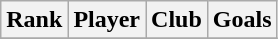<table class="wikitable" style="text-align:center">
<tr>
<th>Rank</th>
<th>Player</th>
<th>Club</th>
<th>Goals</th>
</tr>
<tr>
</tr>
</table>
